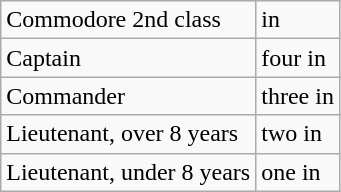<table class=wikitable>
<tr>
<td>Commodore 2nd class</td>
<td>in</td>
</tr>
<tr>
<td>Captain</td>
<td>four in</td>
</tr>
<tr>
<td>Commander</td>
<td>three in</td>
</tr>
<tr>
<td>Lieutenant, over 8 years</td>
<td>two in</td>
</tr>
<tr>
<td>Lieutenant, under 8 years</td>
<td>one in</td>
</tr>
</table>
